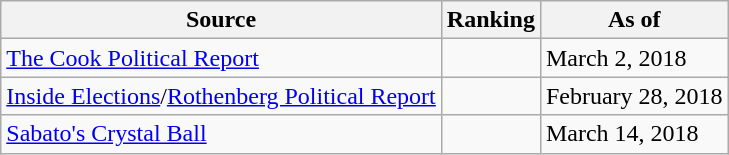<table class="wikitable">
<tr>
<th>Source</th>
<th>Ranking</th>
<th>As of</th>
</tr>
<tr>
<td><a href='#'>The Cook Political Report</a></td>
<td></td>
<td>March 2, 2018</td>
</tr>
<tr>
<td><a href='#'>Inside Elections</a>/<a href='#'>Rothenberg Political Report</a></td>
<td></td>
<td>February 28, 2018</td>
</tr>
<tr>
<td><a href='#'>Sabato's Crystal Ball</a></td>
<td></td>
<td>March 14, 2018</td>
</tr>
</table>
